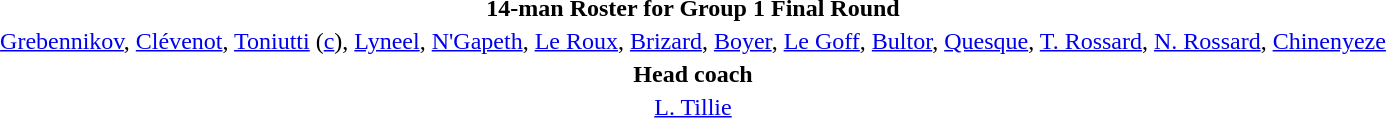<table style="text-align:center; margin-top:2em; margin-left:auto; margin-right:auto">
<tr>
<td><strong>14-man Roster for Group 1 Final Round</strong></td>
</tr>
<tr>
<td><a href='#'>Grebennikov</a>, <a href='#'>Clévenot</a>, <a href='#'>Toniutti</a> (<a href='#'>c</a>), <a href='#'>Lyneel</a>, <a href='#'>N'Gapeth</a>, <a href='#'>Le Roux</a>, <a href='#'>Brizard</a>, <a href='#'>Boyer</a>, <a href='#'>Le Goff</a>, <a href='#'>Bultor</a>, <a href='#'>Quesque</a>, <a href='#'>T. Rossard</a>, <a href='#'>N. Rossard</a>, <a href='#'>Chinenyeze</a></td>
</tr>
<tr>
<td><strong>Head coach</strong></td>
</tr>
<tr>
<td><a href='#'>L. Tillie</a></td>
</tr>
</table>
